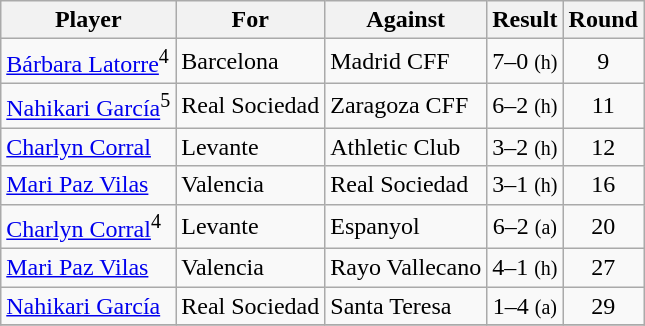<table class="wikitable sortable">
<tr>
<th>Player</th>
<th>For</th>
<th>Against</th>
<th align=center>Result</th>
<th>Round</th>
</tr>
<tr>
<td><a href='#'>Bárbara Latorre</a><sup>4</sup></td>
<td>Barcelona</td>
<td>Madrid CFF</td>
<td align="center">7–0 <small>(h)</small></td>
<td align="center">9</td>
</tr>
<tr>
<td><a href='#'>Nahikari García</a><sup>5</sup></td>
<td>Real Sociedad</td>
<td>Zaragoza CFF</td>
<td align="center">6–2 <small>(h)</small></td>
<td align="center">11</td>
</tr>
<tr>
<td><a href='#'>Charlyn Corral</a></td>
<td>Levante</td>
<td>Athletic Club</td>
<td align="center">3–2 <small>(h)</small></td>
<td align="center">12</td>
</tr>
<tr>
<td><a href='#'>Mari Paz Vilas</a></td>
<td>Valencia</td>
<td>Real Sociedad</td>
<td align="center">3–1 <small>(h)</small></td>
<td align="center">16</td>
</tr>
<tr>
<td><a href='#'>Charlyn Corral</a><sup>4</sup></td>
<td>Levante</td>
<td>Espanyol</td>
<td align="center">6–2 <small>(a)</small></td>
<td align="center">20</td>
</tr>
<tr>
<td><a href='#'>Mari Paz Vilas</a></td>
<td>Valencia</td>
<td>Rayo Vallecano</td>
<td align="center">4–1 <small>(h)</small></td>
<td align="center">27</td>
</tr>
<tr>
<td><a href='#'>Nahikari García</a></td>
<td>Real Sociedad</td>
<td>Santa Teresa</td>
<td align="center">1–4 <small>(a)</small></td>
<td align="center">29</td>
</tr>
<tr>
</tr>
</table>
